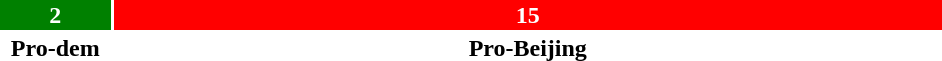<table style="width:50%; text-align:center;">
<tr style="color:white;">
<td style="background:green; width:11.77%;"><strong>2</strong></td>
<td style="background:red; width:88.23%;"><strong>15</strong></td>
</tr>
<tr>
<td><span><strong>Pro-dem</strong></span></td>
<td><span><strong>Pro-Beijing</strong></span></td>
</tr>
</table>
